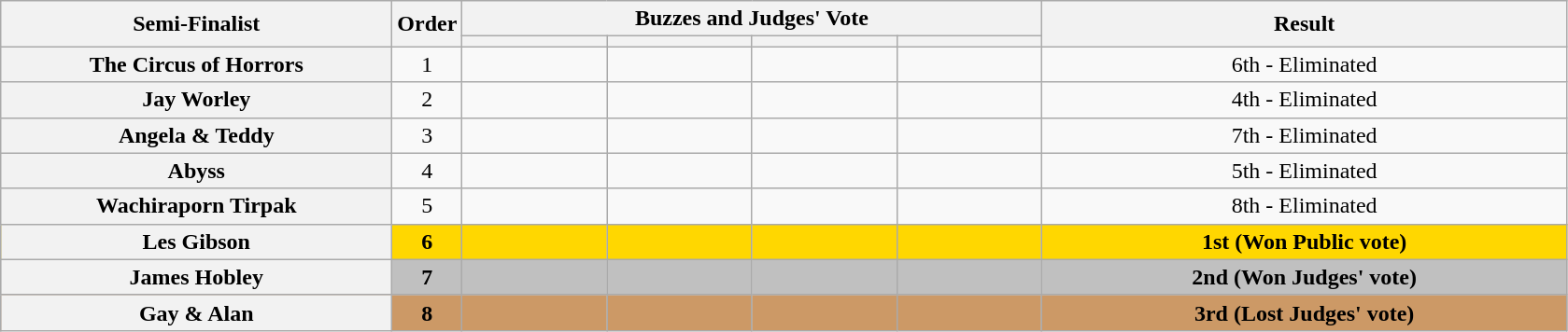<table class="wikitable plainrowheaders sortable" style="text-align:center;">
<tr>
<th rowspan=2 class="unsortable" style="width:17em;">Semi-Finalist</th>
<th rowspan=2 style="width:1em;">Order</th>
<th colspan=4 class="unsortable" style="width:24em;">Buzzes and Judges' Vote</th>
<th rowspan=2 style="width:23em;">Result </th>
</tr>
<tr>
<th scope="col" class="unsortable" style="width:6em;"></th>
<th scope="col" class="unsortable" style="width:6em;"></th>
<th scope="col" class="unsortable" style="width:6em;"></th>
<th scope="col" class="unsortable" style="width:6em;"></th>
</tr>
<tr>
<th scope="row">The Circus of Horrors</th>
<td>1</td>
<td style="text-align:center;"></td>
<td style="text-align:center;"></td>
<td style="text-align:center;"></td>
<td style="text-align:center;"></td>
<td>6th - Eliminated</td>
</tr>
<tr>
<th scope="row">Jay Worley</th>
<td>2</td>
<td style="text-align:center;"></td>
<td style="text-align:center;"></td>
<td style="text-align:center;"></td>
<td style="text-align:center;"></td>
<td>4th - Eliminated</td>
</tr>
<tr>
<th scope="row">Angela & Teddy</th>
<td>3</td>
<td style="text-align:center;"></td>
<td style="text-align:center;"></td>
<td style="text-align:center;"></td>
<td style="text-align:center;"></td>
<td>7th - Eliminated</td>
</tr>
<tr>
<th scope="row">Abyss</th>
<td>4</td>
<td style="text-align:center;"></td>
<td style="text-align:center;"></td>
<td style="text-align:center;"></td>
<td style="text-align:center;"></td>
<td>5th - Eliminated</td>
</tr>
<tr>
<th scope="row">Wachiraporn Tirpak</th>
<td>5</td>
<td style="text-align:center;"></td>
<td style="text-align:center;"></td>
<td style="text-align:center;"></td>
<td style="text-align:center;"></td>
<td>8th - Eliminated</td>
</tr>
<tr bgcolor=gold>
<th scope="row"><strong>Les Gibson</strong></th>
<td><strong>6</strong></td>
<td style="text-align:center;"></td>
<td style="text-align:center;"></td>
<td style="text-align:center;"></td>
<td style="text-align:center;"></td>
<td><strong>1st (Won Public vote)</strong></td>
</tr>
<tr bgcolor=silver>
<th scope="row"><strong>James Hobley</strong></th>
<td><strong>7</strong></td>
<td style="text-align:center;"></td>
<td style="text-align:center;"></td>
<td style="text-align:center;"></td>
<td style="text-align:center;"></td>
<td><strong>2nd (Won Judges' vote)</strong></td>
</tr>
<tr bgcolor=#c96>
<th scope="row"><strong>Gay & Alan</strong></th>
<td><strong>8</strong></td>
<td style="text-align:center;"></td>
<td style="text-align:center;"></td>
<td style="text-align:center;"></td>
<td style="text-align:center;"></td>
<td><strong>3rd (Lost Judges' vote)</strong></td>
</tr>
</table>
